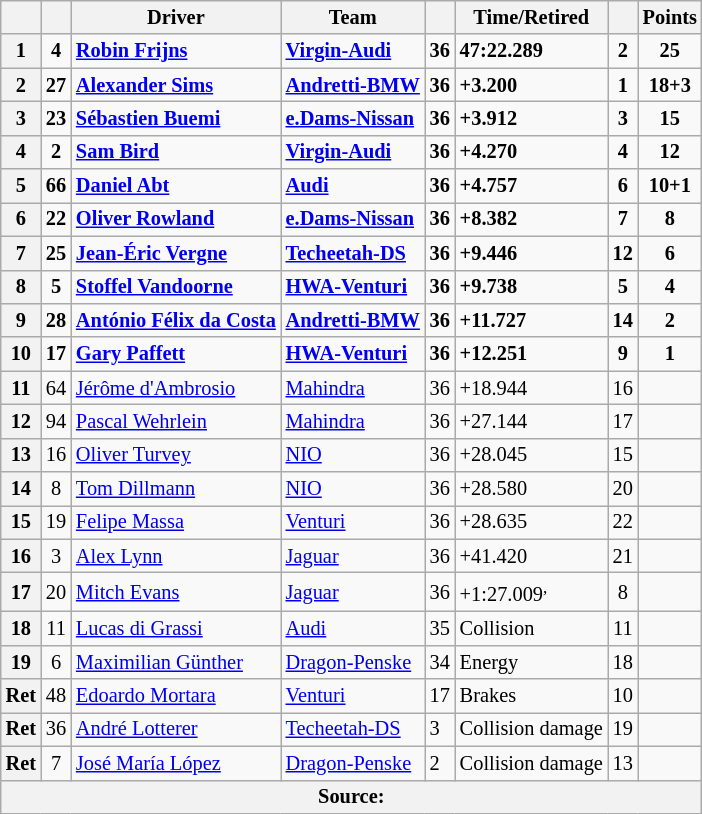<table class="wikitable sortable" style="font-size: 85%">
<tr>
<th scope="col"></th>
<th scope="col"></th>
<th scope="col">Driver</th>
<th scope="col">Team</th>
<th scope="col"></th>
<th scope="col" class="unsortable">Time/Retired</th>
<th scope="col"></th>
<th scope="col">Points</th>
</tr>
<tr>
<th scope="row">1</th>
<td align="center"><strong>4</strong></td>
<td data-sort-value="FRI"><strong> <a href='#'>Robin Frijns</a></strong></td>
<td><a href='#'><strong>Virgin-Audi</strong></a></td>
<td><strong>36</strong></td>
<td><strong>47:22.289</strong></td>
<td align="center"><strong>2</strong></td>
<td align="center"><strong>25</strong></td>
</tr>
<tr>
<th scope="row">2</th>
<td align="center"><strong>27</strong></td>
<td data-sort-value="SIM"><strong> <a href='#'>Alexander Sims</a></strong></td>
<td><a href='#'><strong>Andretti-BMW</strong></a></td>
<td><strong>36</strong></td>
<td><strong>+3.200</strong></td>
<td align="center"><strong>1</strong></td>
<td align="center"><strong>18+3</strong></td>
</tr>
<tr>
<th scope="row">3</th>
<td align="center"><strong>23</strong></td>
<td data-sort-value="BUE"><strong> <a href='#'>Sébastien Buemi</a></strong></td>
<td><a href='#'><strong>e.Dams-Nissan</strong></a></td>
<td><strong>36</strong></td>
<td><strong>+3.912</strong></td>
<td align="center"><strong>3</strong></td>
<td align="center"><strong>15</strong></td>
</tr>
<tr>
<th scope="row">4</th>
<td align="center"><strong>2</strong></td>
<td data-sort-value="BIR"><strong> <a href='#'>Sam Bird</a></strong></td>
<td><a href='#'><strong>Virgin-Audi</strong></a></td>
<td><strong>36</strong></td>
<td><strong>+4.270</strong></td>
<td align="center"><strong>4</strong></td>
<td align="center"><strong>12</strong></td>
</tr>
<tr>
<th scope="row">5</th>
<td align="center"><strong>66</strong></td>
<td data-sort-value="ABT"><strong> <a href='#'>Daniel Abt</a></strong></td>
<td><a href='#'><strong>Audi</strong></a></td>
<td><strong>36</strong></td>
<td><strong>+4.757</strong></td>
<td align="center"><strong>6</strong></td>
<td align="center"><strong>10+1</strong></td>
</tr>
<tr>
<th scope="row">6</th>
<td align="center"><strong>22</strong></td>
<td data-sort-value="ROW"><strong> <a href='#'>Oliver Rowland</a></strong></td>
<td><a href='#'><strong>e.Dams-Nissan</strong></a></td>
<td><strong>36</strong></td>
<td><strong>+8.382</strong></td>
<td align="center"><strong>7</strong></td>
<td align="center"><strong>8</strong></td>
</tr>
<tr>
<th scope="row">7</th>
<td align="center"><strong>25</strong></td>
<td data-sort-value="VER"><strong> <a href='#'>Jean-Éric Vergne</a></strong></td>
<td><a href='#'><strong>Techeetah-DS</strong></a></td>
<td><strong>36</strong></td>
<td><strong>+9.446</strong></td>
<td align="center"><strong>12</strong></td>
<td align="center"><strong>6</strong></td>
</tr>
<tr>
<th scope="row">8</th>
<td align="center"><strong>5</strong></td>
<td data-sort-value="VAN"><strong> <a href='#'>Stoffel Vandoorne</a></strong></td>
<td><a href='#'><strong>HWA-Venturi</strong></a></td>
<td><strong>36</strong></td>
<td><strong>+9.738</strong></td>
<td align="center"><strong>5</strong></td>
<td align="center"><strong>4</strong></td>
</tr>
<tr>
<th scope="row">9</th>
<td align="center"><strong>28</strong></td>
<td data-sort-value="DAC"><strong> <a href='#'>António Félix da Costa</a></strong></td>
<td><a href='#'><strong>Andretti-BMW</strong></a></td>
<td><strong>36</strong></td>
<td><strong>+11.727</strong></td>
<td align="center"><strong>14</strong></td>
<td align="center"><strong>2</strong></td>
</tr>
<tr>
<th scope="row">10</th>
<td align="center"><strong>17</strong></td>
<td data-sort-value="PAF"><strong> <a href='#'>Gary Paffett</a></strong></td>
<td><a href='#'><strong>HWA-Venturi</strong></a></td>
<td><strong>36</strong></td>
<td><strong>+12.251</strong></td>
<td align="center"><strong>9</strong></td>
<td align="center"><strong>1</strong></td>
</tr>
<tr>
<th scope="row">11</th>
<td align="center">64</td>
<td data-sort-value="DAM"> <a href='#'>Jérôme d'Ambrosio</a></td>
<td><a href='#'>Mahindra</a></td>
<td>36</td>
<td>+18.944</td>
<td align="center">16</td>
<td></td>
</tr>
<tr>
<th scope="row">12</th>
<td align="center">94</td>
<td data-sort-value="WEH"> <a href='#'>Pascal Wehrlein</a></td>
<td><a href='#'>Mahindra</a></td>
<td>36</td>
<td>+27.144</td>
<td align="center">17</td>
<td></td>
</tr>
<tr>
<th scope="row">13</th>
<td align="center">16</td>
<td data-sort-value="TUR"> <a href='#'>Oliver Turvey</a></td>
<td><a href='#'>NIO</a></td>
<td>36</td>
<td>+28.045</td>
<td align="center">15</td>
<td></td>
</tr>
<tr>
<th scope="row">14</th>
<td align="center">8</td>
<td data-sort-value="DIL"> <a href='#'>Tom Dillmann</a></td>
<td><a href='#'>NIO</a></td>
<td>36</td>
<td>+28.580</td>
<td align="center">20</td>
<td></td>
</tr>
<tr>
<th scope="row">15</th>
<td align="center">19</td>
<td data-sort-value="MAS"> <a href='#'>Felipe Massa</a></td>
<td><a href='#'>Venturi</a></td>
<td>36</td>
<td>+28.635</td>
<td align="center">22</td>
<td></td>
</tr>
<tr>
<th scope="row">16</th>
<td align="center">3</td>
<td data-sort-value="LYN"> <a href='#'>Alex Lynn</a></td>
<td><a href='#'>Jaguar</a></td>
<td>36</td>
<td>+41.420</td>
<td align="center">21</td>
<td></td>
</tr>
<tr>
<th scope="row">17</th>
<td align="center">20</td>
<td data-sort-value="EVA"> <a href='#'>Mitch Evans</a></td>
<td><a href='#'>Jaguar</a></td>
<td>36</td>
<td>+1:27.009<sup>,</sup></td>
<td align="center">8</td>
<td></td>
</tr>
<tr>
<th scope="row">18</th>
<td align="center">11</td>
<td data-sort-value="DIG"> <a href='#'>Lucas di Grassi</a></td>
<td><a href='#'>Audi</a></td>
<td>35</td>
<td>Collision</td>
<td align="center">11</td>
<td></td>
</tr>
<tr>
<th scope="row">19</th>
<td align="center">6</td>
<td data-sort-value="GUN"> <a href='#'>Maximilian Günther</a></td>
<td><a href='#'>Dragon-Penske</a></td>
<td>34</td>
<td>Energy</td>
<td align="center">18</td>
<td></td>
</tr>
<tr>
<th scope="row" data-sort-value="20">Ret</th>
<td align="center">48</td>
<td data-sort-value="MOR"> <a href='#'>Edoardo Mortara</a></td>
<td><a href='#'>Venturi</a></td>
<td>17</td>
<td>Brakes</td>
<td align="center">10</td>
<td></td>
</tr>
<tr>
<th scope="row" data-sort-value="21">Ret</th>
<td align="center">36</td>
<td data-sort-value="LOT"> <a href='#'>André Lotterer</a></td>
<td><a href='#'>Techeetah-DS</a></td>
<td>3</td>
<td>Collision damage</td>
<td align="center">19</td>
<td></td>
</tr>
<tr>
<th scope="row" data-sort-value="22">Ret</th>
<td align="center">7</td>
<td data-sort-value="LOP"> <a href='#'>José María López</a></td>
<td><a href='#'>Dragon-Penske</a></td>
<td>2</td>
<td>Collision damage</td>
<td align="center">13</td>
<td></td>
</tr>
<tr>
<th colspan="8">Source:</th>
</tr>
</table>
